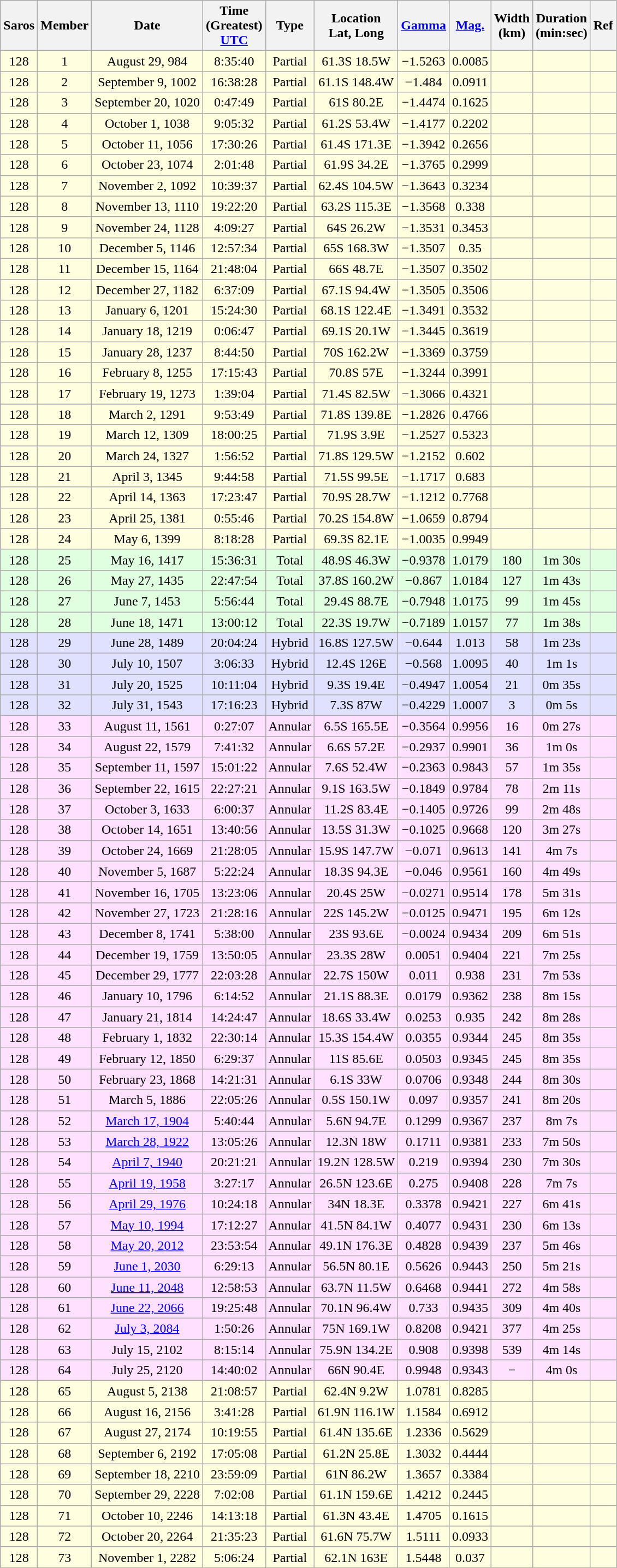<table class=wikitable>
<tr align=center>
<th>Saros</th>
<th>Member</th>
<th>Date</th>
<th>Time<br>(Greatest)<br><a href='#'>UTC</a></th>
<th>Type</th>
<th>Location<br>Lat, Long</th>
<th><a href='#'>Gamma</a></th>
<th><a href='#'>Mag.</a></th>
<th>Width<br>(km)</th>
<th>Duration<br>(min:sec)</th>
<th>Ref</th>
</tr>
<tr align=center bgcolor=#ffffe0>
<td>128</td>
<td>1</td>
<td>August 29, 984</td>
<td>8:35:40</td>
<td>Partial</td>
<td>61.3S 18.5W</td>
<td>−1.5263</td>
<td>0.0085</td>
<td></td>
<td></td>
<td></td>
</tr>
<tr align=center bgcolor=#ffffe0>
<td>128</td>
<td>2</td>
<td>September 9, 1002</td>
<td>16:38:28</td>
<td>Partial</td>
<td>61.1S 148.4W</td>
<td>−1.484</td>
<td>0.0911</td>
<td></td>
<td></td>
<td></td>
</tr>
<tr align=center bgcolor=#ffffe0>
<td>128</td>
<td>3</td>
<td>September 20, 1020</td>
<td>0:47:49</td>
<td>Partial</td>
<td>61S 80.2E</td>
<td>−1.4474</td>
<td>0.1625</td>
<td></td>
<td></td>
<td></td>
</tr>
<tr align=center bgcolor=#ffffe0>
<td>128</td>
<td>4</td>
<td>October 1, 1038</td>
<td>9:05:32</td>
<td>Partial</td>
<td>61.2S 53.4W</td>
<td>−1.4177</td>
<td>0.2202</td>
<td></td>
<td></td>
<td></td>
</tr>
<tr align=center bgcolor=#ffffe0>
<td>128</td>
<td>5</td>
<td>October 11, 1056</td>
<td>17:30:26</td>
<td>Partial</td>
<td>61.4S 171.3E</td>
<td>−1.3942</td>
<td>0.2656</td>
<td></td>
<td></td>
<td></td>
</tr>
<tr align=center bgcolor=#ffffe0>
<td>128</td>
<td>6</td>
<td>October 23, 1074</td>
<td>2:01:48</td>
<td>Partial</td>
<td>61.9S 34.2E</td>
<td>−1.3765</td>
<td>0.2999</td>
<td></td>
<td></td>
<td></td>
</tr>
<tr align=center bgcolor=#ffffe0>
<td>128</td>
<td>7</td>
<td>November 2, 1092</td>
<td>10:39:37</td>
<td>Partial</td>
<td>62.4S 104.5W</td>
<td>−1.3643</td>
<td>0.3234</td>
<td></td>
<td></td>
<td></td>
</tr>
<tr align=center bgcolor=#ffffe0>
<td>128</td>
<td>8</td>
<td>November 13, 1110</td>
<td>19:22:20</td>
<td>Partial</td>
<td>63.2S 115.3E</td>
<td>−1.3568</td>
<td>0.338</td>
<td></td>
<td></td>
<td></td>
</tr>
<tr align=center bgcolor=#ffffe0>
<td>128</td>
<td>9</td>
<td>November 24, 1128</td>
<td>4:09:27</td>
<td>Partial</td>
<td>64S 26.2W</td>
<td>−1.3531</td>
<td>0.3453</td>
<td></td>
<td></td>
<td></td>
</tr>
<tr align=center bgcolor=#ffffe0>
<td>128</td>
<td>10</td>
<td>December 5, 1146</td>
<td>12:57:34</td>
<td>Partial</td>
<td>65S 168.3W</td>
<td>−1.3507</td>
<td>0.35</td>
<td></td>
<td></td>
<td></td>
</tr>
<tr align=center bgcolor=#ffffe0>
<td>128</td>
<td>11</td>
<td>December 15, 1164</td>
<td>21:48:04</td>
<td>Partial</td>
<td>66S 48.7E</td>
<td>−1.3507</td>
<td>0.3502</td>
<td></td>
<td></td>
<td></td>
</tr>
<tr align=center bgcolor=#ffffe0>
<td>128</td>
<td>12</td>
<td>December 27, 1182</td>
<td>6:37:09</td>
<td>Partial</td>
<td>67.1S 94.4W</td>
<td>−1.3505</td>
<td>0.3506</td>
<td></td>
<td></td>
<td></td>
</tr>
<tr align=center bgcolor=#ffffe0>
<td>128</td>
<td>13</td>
<td>January 6, 1201</td>
<td>15:24:30</td>
<td>Partial</td>
<td>68.1S 122.4E</td>
<td>−1.3491</td>
<td>0.3532</td>
<td></td>
<td></td>
<td></td>
</tr>
<tr align=center bgcolor=#ffffe0>
<td>128</td>
<td>14</td>
<td>January 18, 1219</td>
<td>0:06:47</td>
<td>Partial</td>
<td>69.1S 20.1W</td>
<td>−1.3445</td>
<td>0.3619</td>
<td></td>
<td></td>
<td></td>
</tr>
<tr align=center bgcolor=#ffffe0>
<td>128</td>
<td>15</td>
<td>January 28, 1237</td>
<td>8:44:50</td>
<td>Partial</td>
<td>70S 162.2W</td>
<td>−1.3369</td>
<td>0.3759</td>
<td></td>
<td></td>
<td></td>
</tr>
<tr align=center bgcolor=#ffffe0>
<td>128</td>
<td>16</td>
<td>February 8, 1255</td>
<td>17:15:43</td>
<td>Partial</td>
<td>70.8S 57E</td>
<td>−1.3244</td>
<td>0.3991</td>
<td></td>
<td></td>
<td></td>
</tr>
<tr align=center bgcolor=#ffffe0>
<td>128</td>
<td>17</td>
<td>February 19, 1273</td>
<td>1:39:04</td>
<td>Partial</td>
<td>71.4S 82.5W</td>
<td>−1.3066</td>
<td>0.4321</td>
<td></td>
<td></td>
<td></td>
</tr>
<tr align=center bgcolor=#ffffe0>
<td>128</td>
<td>18</td>
<td>March 2, 1291</td>
<td>9:53:49</td>
<td>Partial</td>
<td>71.8S 139.8E</td>
<td>−1.2826</td>
<td>0.4766</td>
<td></td>
<td></td>
<td></td>
</tr>
<tr align=center bgcolor=#ffffe0>
<td>128</td>
<td>19</td>
<td>March 12, 1309</td>
<td>18:00:25</td>
<td>Partial</td>
<td>71.9S 3.9E</td>
<td>−1.2527</td>
<td>0.5323</td>
<td></td>
<td></td>
<td></td>
</tr>
<tr align=center bgcolor=#ffffe0>
<td>128</td>
<td>20</td>
<td>March 24, 1327</td>
<td>1:56:52</td>
<td>Partial</td>
<td>71.8S 129.5W</td>
<td>−1.2152</td>
<td>0.602</td>
<td></td>
<td></td>
<td></td>
</tr>
<tr align=center bgcolor=#ffffe0>
<td>128</td>
<td>21</td>
<td>April 3, 1345</td>
<td>9:44:58</td>
<td>Partial</td>
<td>71.5S 99.5E</td>
<td>−1.1717</td>
<td>0.683</td>
<td></td>
<td></td>
<td></td>
</tr>
<tr align=center bgcolor=#ffffe0>
<td>128</td>
<td>22</td>
<td>April 14, 1363</td>
<td>17:23:47</td>
<td>Partial</td>
<td>70.9S 28.7W</td>
<td>−1.1212</td>
<td>0.7768</td>
<td></td>
<td></td>
<td></td>
</tr>
<tr align=center bgcolor=#ffffe0>
<td>128</td>
<td>23</td>
<td>April 25, 1381</td>
<td>0:55:46</td>
<td>Partial</td>
<td>70.2S 154.8W</td>
<td>−1.0659</td>
<td>0.8794</td>
<td></td>
<td></td>
<td></td>
</tr>
<tr align=center bgcolor=#ffffe0>
<td>128</td>
<td>24</td>
<td>May 6, 1399</td>
<td>8:18:28</td>
<td>Partial</td>
<td>69.3S 82.1E</td>
<td>−1.0035</td>
<td>0.9949</td>
<td></td>
<td></td>
<td></td>
</tr>
<tr align=center bgcolor=#e0ffe0>
<td>128</td>
<td>25</td>
<td>May 16, 1417</td>
<td>15:36:31</td>
<td>Total</td>
<td>48.9S 46.3W</td>
<td>−0.9378</td>
<td>1.0179</td>
<td>180</td>
<td>1m 30s</td>
<td></td>
</tr>
<tr align=center bgcolor=#e0ffe0>
<td>128</td>
<td>26</td>
<td>May 27, 1435</td>
<td>22:47:54</td>
<td>Total</td>
<td>37.8S 160.2W</td>
<td>−0.867</td>
<td>1.0184</td>
<td>127</td>
<td>1m 43s</td>
<td></td>
</tr>
<tr align=center bgcolor=#e0ffe0>
<td>128</td>
<td>27</td>
<td>June 7, 1453</td>
<td>5:56:44</td>
<td>Total</td>
<td>29.4S 88.7E</td>
<td>−0.7948</td>
<td>1.0175</td>
<td>99</td>
<td>1m 45s</td>
<td></td>
</tr>
<tr align=center bgcolor=#e0ffe0>
<td>128</td>
<td>28</td>
<td>June 18, 1471</td>
<td>13:00:12</td>
<td>Total</td>
<td>22.3S 19.7W</td>
<td>−0.7189</td>
<td>1.0157</td>
<td>77</td>
<td>1m 38s</td>
<td></td>
</tr>
<tr align=center bgcolor=#e0e0ff>
<td>128</td>
<td>29</td>
<td>June 28, 1489</td>
<td>20:04:24</td>
<td>Hybrid</td>
<td>16.8S 127.5W</td>
<td>−0.644</td>
<td>1.013</td>
<td>58</td>
<td>1m 23s</td>
<td></td>
</tr>
<tr align=center bgcolor=#e0e0ff>
<td>128</td>
<td>30</td>
<td>July 10, 1507</td>
<td>3:06:33</td>
<td>Hybrid</td>
<td>12.4S 126E</td>
<td>−0.568</td>
<td>1.0095</td>
<td>40</td>
<td>1m 1s</td>
<td></td>
</tr>
<tr align=center bgcolor=#e0e0ff>
<td>128</td>
<td>31</td>
<td>July 20, 1525</td>
<td>10:11:04</td>
<td>Hybrid</td>
<td>9.3S 19.4E</td>
<td>−0.4947</td>
<td>1.0054</td>
<td>21</td>
<td>0m 35s</td>
<td></td>
</tr>
<tr align=center bgcolor=#e0e0ff>
<td>128</td>
<td>32</td>
<td>July 31, 1543</td>
<td>17:16:23</td>
<td>Hybrid</td>
<td>7.3S 87W</td>
<td>−0.4229</td>
<td>1.0007</td>
<td>3</td>
<td>0m 5s</td>
<td></td>
</tr>
<tr align=center bgcolor=#ffe0ff>
<td>128</td>
<td>33</td>
<td>August 11, 1561</td>
<td>0:27:07</td>
<td>Annular</td>
<td>6.5S 165.5E</td>
<td>−0.3564</td>
<td>0.9956</td>
<td>16</td>
<td>0m 27s</td>
<td></td>
</tr>
<tr align=center bgcolor=#ffe0ff>
<td>128</td>
<td>34</td>
<td>August 22, 1579</td>
<td>7:41:32</td>
<td>Annular</td>
<td>6.6S 57.2E</td>
<td>−0.2937</td>
<td>0.9901</td>
<td>36</td>
<td>1m 0s</td>
<td></td>
</tr>
<tr align=center bgcolor=#ffe0ff>
<td>128</td>
<td>35</td>
<td>September 11, 1597</td>
<td>15:01:22</td>
<td>Annular</td>
<td>7.6S 52.4W</td>
<td>−0.2363</td>
<td>0.9843</td>
<td>57</td>
<td>1m 35s</td>
<td></td>
</tr>
<tr align=center bgcolor=#ffe0ff>
<td>128</td>
<td>36</td>
<td>September 22, 1615</td>
<td>22:27:21</td>
<td>Annular</td>
<td>9.1S 163.5W</td>
<td>−0.1849</td>
<td>0.9784</td>
<td>78</td>
<td>2m 11s</td>
<td></td>
</tr>
<tr align=center bgcolor=#ffe0ff>
<td>128</td>
<td>37</td>
<td>October 3, 1633</td>
<td>6:00:37</td>
<td>Annular</td>
<td>11.2S 83.4E</td>
<td>−0.1405</td>
<td>0.9726</td>
<td>99</td>
<td>2m 48s</td>
<td></td>
</tr>
<tr align=center bgcolor=#ffe0ff>
<td>128</td>
<td>38</td>
<td>October 14, 1651</td>
<td>13:40:56</td>
<td>Annular</td>
<td>13.5S 31.3W</td>
<td>−0.1025</td>
<td>0.9668</td>
<td>120</td>
<td>3m 27s</td>
<td></td>
</tr>
<tr align=center bgcolor=#ffe0ff>
<td>128</td>
<td>39</td>
<td>October 24, 1669</td>
<td>21:28:05</td>
<td>Annular</td>
<td>15.9S 147.7W</td>
<td>−0.071</td>
<td>0.9613</td>
<td>141</td>
<td>4m 7s</td>
<td></td>
</tr>
<tr align=center bgcolor=#ffe0ff>
<td>128</td>
<td>40</td>
<td>November 5, 1687</td>
<td>5:22:24</td>
<td>Annular</td>
<td>18.3S 94.3E</td>
<td>−0.046</td>
<td>0.9561</td>
<td>160</td>
<td>4m 49s</td>
<td></td>
</tr>
<tr align=center bgcolor=#ffe0ff>
<td>128</td>
<td>41</td>
<td>November 16, 1705</td>
<td>13:23:06</td>
<td>Annular</td>
<td>20.4S 25W</td>
<td>−0.0271</td>
<td>0.9514</td>
<td>178</td>
<td>5m 31s</td>
<td></td>
</tr>
<tr align=center bgcolor=#ffe0ff>
<td>128</td>
<td>42</td>
<td>November 27, 1723</td>
<td>21:28:16</td>
<td>Annular</td>
<td>22S 145.2W</td>
<td>−0.0125</td>
<td>0.9471</td>
<td>195</td>
<td>6m 12s</td>
<td></td>
</tr>
<tr align=center bgcolor=#ffe0ff>
<td>128</td>
<td>43</td>
<td>December 8, 1741</td>
<td>5:38:00</td>
<td>Annular</td>
<td>23S 93.6E</td>
<td>−0.0024</td>
<td>0.9434</td>
<td>209</td>
<td>6m 51s</td>
<td></td>
</tr>
<tr align=center bgcolor=#ffe0ff>
<td>128</td>
<td>44</td>
<td>December 19, 1759</td>
<td>13:50:05</td>
<td>Annular</td>
<td>23.3S 28W</td>
<td>0.0051</td>
<td>0.9404</td>
<td>221</td>
<td>7m 25s</td>
<td></td>
</tr>
<tr align=center bgcolor=#ffe0ff>
<td>128</td>
<td>45</td>
<td>December 29, 1777</td>
<td>22:03:28</td>
<td>Annular</td>
<td>22.7S 150W</td>
<td>0.011</td>
<td>0.938</td>
<td>231</td>
<td>7m 53s</td>
<td></td>
</tr>
<tr align=center bgcolor=#ffe0ff>
<td>128</td>
<td>46</td>
<td>January 10, 1796</td>
<td>6:14:52</td>
<td>Annular</td>
<td>21.1S 88.3E</td>
<td>0.0179</td>
<td>0.9362</td>
<td>238</td>
<td>8m 15s</td>
<td></td>
</tr>
<tr align=center bgcolor=#ffe0ff>
<td>128</td>
<td>47</td>
<td>January 21, 1814</td>
<td>14:24:47</td>
<td>Annular</td>
<td>18.6S 33.4W</td>
<td>0.0253</td>
<td>0.935</td>
<td>242</td>
<td>8m 28s</td>
<td></td>
</tr>
<tr align=center bgcolor=#ffe0ff>
<td>128</td>
<td>48</td>
<td>February 1, 1832</td>
<td>22:30:14</td>
<td>Annular</td>
<td>15.3S 154.4W</td>
<td>0.0355</td>
<td>0.9344</td>
<td>245</td>
<td>8m 35s</td>
<td></td>
</tr>
<tr align=center bgcolor=#ffe0ff>
<td>128</td>
<td>49</td>
<td>February 12, 1850</td>
<td>6:29:37</td>
<td>Annular</td>
<td>11S 85.6E</td>
<td>0.0503</td>
<td>0.9345</td>
<td>245</td>
<td>8m 35s</td>
<td></td>
</tr>
<tr align=center bgcolor=#ffe0ff>
<td>128</td>
<td>50</td>
<td>February 23, 1868</td>
<td>14:21:31</td>
<td>Annular</td>
<td>6.1S 33W</td>
<td>0.0706</td>
<td>0.9348</td>
<td>244</td>
<td>8m 30s</td>
<td></td>
</tr>
<tr align=center bgcolor=#ffe0ff>
<td>128</td>
<td>51</td>
<td>March 5, 1886</td>
<td>22:05:26</td>
<td>Annular</td>
<td>0.5S 150.1W</td>
<td>0.097</td>
<td>0.9357</td>
<td>241</td>
<td>8m 20s</td>
<td></td>
</tr>
<tr align=center bgcolor=#ffe0ff>
<td>128</td>
<td>52</td>
<td><a href='#'>March 17, 1904</a></td>
<td>5:40:44</td>
<td>Annular</td>
<td>5.6N 94.7E</td>
<td>0.1299</td>
<td>0.9367</td>
<td>237</td>
<td>8m 7s</td>
<td></td>
</tr>
<tr align=center bgcolor=#ffe0ff>
<td>128</td>
<td>53</td>
<td><a href='#'>March 28, 1922</a></td>
<td>13:05:26</td>
<td>Annular</td>
<td>12.3N 18W</td>
<td>0.1711</td>
<td>0.9381</td>
<td>233</td>
<td>7m 50s</td>
<td></td>
</tr>
<tr align=center bgcolor=#ffe0ff>
<td>128</td>
<td>54</td>
<td><a href='#'>April 7, 1940</a></td>
<td>20:21:21</td>
<td>Annular</td>
<td>19.2N 128.5W</td>
<td>0.219</td>
<td>0.9394</td>
<td>230</td>
<td>7m 30s</td>
<td></td>
</tr>
<tr align=center bgcolor=#ffe0ff>
<td>128</td>
<td>55</td>
<td><a href='#'>April 19, 1958</a></td>
<td>3:27:17</td>
<td>Annular</td>
<td>26.5N 123.6E</td>
<td>0.275</td>
<td>0.9408</td>
<td>228</td>
<td>7m 7s</td>
<td></td>
</tr>
<tr align=center bgcolor=#ffe0ff>
<td>128</td>
<td>56</td>
<td><a href='#'>April 29, 1976</a></td>
<td>10:24:18</td>
<td>Annular</td>
<td>34N 18.3E</td>
<td>0.3378</td>
<td>0.9421</td>
<td>227</td>
<td>6m 41s</td>
<td></td>
</tr>
<tr align=center bgcolor=#ffe0ff>
<td>128</td>
<td>57</td>
<td><a href='#'>May 10, 1994</a></td>
<td>17:12:27</td>
<td>Annular</td>
<td>41.5N 84.1W</td>
<td>0.4077</td>
<td>0.9431</td>
<td>230</td>
<td>6m 13s</td>
<td></td>
</tr>
<tr align=center bgcolor=#ffe0ff>
<td>128</td>
<td>58</td>
<td><a href='#'>May 20, 2012</a></td>
<td>23:53:54</td>
<td>Annular</td>
<td>49.1N 176.3E</td>
<td>0.4828</td>
<td>0.9439</td>
<td>237</td>
<td>5m 46s</td>
<td></td>
</tr>
<tr align=center bgcolor=#ffe0ff>
<td>128</td>
<td>59</td>
<td><a href='#'>June 1, 2030</a></td>
<td>6:29:13</td>
<td>Annular</td>
<td>56.5N 80.1E</td>
<td>0.5626</td>
<td>0.9443</td>
<td>250</td>
<td>5m 21s</td>
<td></td>
</tr>
<tr align=center bgcolor=#ffe0ff>
<td>128</td>
<td>60</td>
<td><a href='#'>June 11, 2048</a></td>
<td>12:58:53</td>
<td>Annular</td>
<td>63.7N 11.5W</td>
<td>0.6468</td>
<td>0.9441</td>
<td>272</td>
<td>4m 58s</td>
<td></td>
</tr>
<tr align=center bgcolor=#ffe0ff>
<td>128</td>
<td>61</td>
<td><a href='#'>June 22, 2066</a></td>
<td>19:25:48</td>
<td>Annular</td>
<td>70.1N 96.4W</td>
<td>0.733</td>
<td>0.9435</td>
<td>309</td>
<td>4m 40s</td>
<td></td>
</tr>
<tr align=center bgcolor=#ffe0ff>
<td>128</td>
<td>62</td>
<td><a href='#'>July 3, 2084</a></td>
<td>1:50:26</td>
<td>Annular</td>
<td>75N 169.1W</td>
<td>0.8208</td>
<td>0.9421</td>
<td>377</td>
<td>4m 25s</td>
<td></td>
</tr>
<tr align=center bgcolor=#ffe0ff>
<td>128</td>
<td>63</td>
<td>July 15, 2102</td>
<td>8:15:14</td>
<td>Annular</td>
<td>75.9N 134.2E</td>
<td>0.908</td>
<td>0.9398</td>
<td>539</td>
<td>4m 14s</td>
<td></td>
</tr>
<tr align=center bgcolor=#ffe0ff>
<td>128</td>
<td>64</td>
<td>July 25, 2120</td>
<td>14:40:02</td>
<td>Annular</td>
<td>66N 90.4E</td>
<td>0.9948</td>
<td>0.9343</td>
<td>−</td>
<td>4m 0s</td>
<td></td>
</tr>
<tr align=center bgcolor=#ffffe0>
<td>128</td>
<td>65</td>
<td>August 5, 2138</td>
<td>21:08:57</td>
<td>Partial</td>
<td>62.4N 9.2W</td>
<td>1.0781</td>
<td>0.8285</td>
<td></td>
<td></td>
<td></td>
</tr>
<tr align=center bgcolor=#ffffe0>
<td>128</td>
<td>66</td>
<td>August 16, 2156</td>
<td>3:41:28</td>
<td>Partial</td>
<td>61.9N 116.1W</td>
<td>1.1584</td>
<td>0.6912</td>
<td></td>
<td></td>
<td></td>
</tr>
<tr align=center bgcolor=#ffffe0>
<td>128</td>
<td>67</td>
<td>August 27, 2174</td>
<td>10:19:55</td>
<td>Partial</td>
<td>61.4N 135.6E</td>
<td>1.2336</td>
<td>0.5629</td>
<td></td>
<td></td>
<td></td>
</tr>
<tr align=center bgcolor=#ffffe0>
<td>128</td>
<td>68</td>
<td>September 6, 2192</td>
<td>17:05:08</td>
<td>Partial</td>
<td>61.2N 25.8E</td>
<td>1.3032</td>
<td>0.4444</td>
<td></td>
<td></td>
<td></td>
</tr>
<tr align=center bgcolor=#ffffe0>
<td>128</td>
<td>69</td>
<td>September 18, 2210</td>
<td>23:59:09</td>
<td>Partial</td>
<td>61N 86.2W</td>
<td>1.3657</td>
<td>0.3384</td>
<td></td>
<td></td>
<td></td>
</tr>
<tr align=center bgcolor=#ffffe0>
<td>128</td>
<td>70</td>
<td>September 29, 2228</td>
<td>7:02:08</td>
<td>Partial</td>
<td>61.1N 159.6E</td>
<td>1.4212</td>
<td>0.2445</td>
<td></td>
<td></td>
<td></td>
</tr>
<tr align=center bgcolor=#ffffe0>
<td>128</td>
<td>71</td>
<td>October 10, 2246</td>
<td>14:13:18</td>
<td>Partial</td>
<td>61.3N 43.4E</td>
<td>1.4705</td>
<td>0.1615</td>
<td></td>
<td></td>
<td></td>
</tr>
<tr align=center bgcolor=#ffffe0>
<td>128</td>
<td>72</td>
<td>October 20, 2264</td>
<td>21:35:23</td>
<td>Partial</td>
<td>61.6N 75.7W</td>
<td>1.5111</td>
<td>0.0933</td>
<td></td>
<td></td>
<td></td>
</tr>
<tr align=center bgcolor=#ffffe0>
<td>128</td>
<td>73</td>
<td>November 1, 2282</td>
<td>5:06:24</td>
<td>Partial</td>
<td>62.1N 163E</td>
<td>1.5448</td>
<td>0.037</td>
<td></td>
<td></td>
<td></td>
</tr>
</table>
